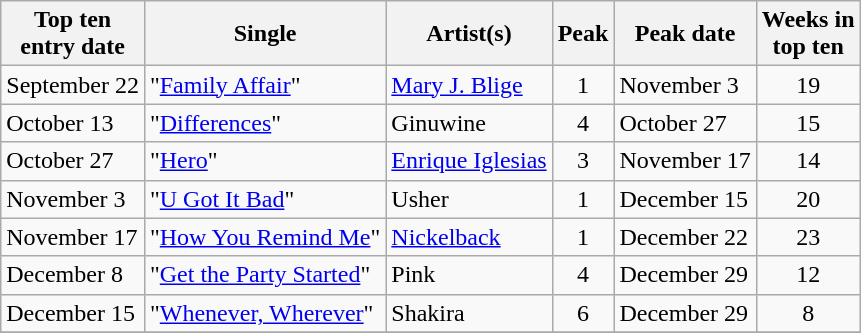<table class="wikitable sortable">
<tr>
<th>Top ten<br>entry date</th>
<th>Single</th>
<th>Artist(s)</th>
<th data-sort-type="number">Peak</th>
<th>Peak date</th>
<th data-sort-type="number">Weeks in<br>top ten</th>
</tr>
<tr>
<td>September 22</td>
<td>"<a href='#'>Family Affair</a>"</td>
<td><a href='#'>Mary J. Blige</a></td>
<td align=center>1</td>
<td>November 3</td>
<td align=center>19</td>
</tr>
<tr>
<td>October 13</td>
<td>"<a href='#'>Differences</a>"</td>
<td>Ginuwine</td>
<td align=center>4</td>
<td>October 27</td>
<td align=center>15</td>
</tr>
<tr>
<td>October 27</td>
<td>"<a href='#'>Hero</a>"</td>
<td><a href='#'>Enrique Iglesias</a></td>
<td align=center>3</td>
<td>November 17</td>
<td align=center>14</td>
</tr>
<tr>
<td>November 3</td>
<td>"<a href='#'>U Got It Bad</a>"</td>
<td>Usher</td>
<td align=center>1</td>
<td>December 15</td>
<td align=center>20</td>
</tr>
<tr>
<td>November 17</td>
<td>"<a href='#'>How You Remind Me</a>"</td>
<td><a href='#'>Nickelback</a></td>
<td align=center>1</td>
<td>December 22</td>
<td align=center>23</td>
</tr>
<tr>
<td>December 8</td>
<td>"<a href='#'>Get the Party Started</a>"</td>
<td>Pink</td>
<td align=center>4</td>
<td>December 29</td>
<td align=center>12</td>
</tr>
<tr>
<td>December 15</td>
<td>"<a href='#'>Whenever, Wherever</a>"</td>
<td>Shakira</td>
<td align=center>6</td>
<td>December 29</td>
<td align=center>8</td>
</tr>
<tr>
</tr>
</table>
